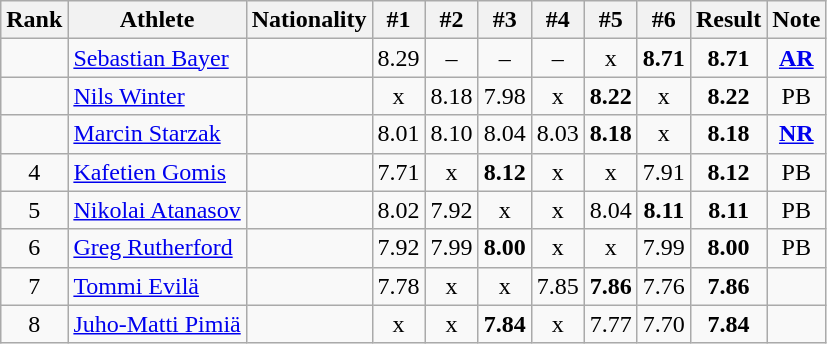<table class="wikitable sortable" style="text-align:center">
<tr>
<th>Rank</th>
<th>Athlete</th>
<th>Nationality</th>
<th>#1</th>
<th>#2</th>
<th>#3</th>
<th>#4</th>
<th>#5</th>
<th>#6</th>
<th>Result</th>
<th>Note</th>
</tr>
<tr>
<td></td>
<td align=left><a href='#'>Sebastian Bayer</a></td>
<td align=left></td>
<td>8.29</td>
<td>–</td>
<td>–</td>
<td>–</td>
<td>x</td>
<td><strong>8.71</strong></td>
<td><strong>8.71</strong></td>
<td><strong><a href='#'>AR</a></strong></td>
</tr>
<tr>
<td></td>
<td align=left><a href='#'>Nils Winter</a></td>
<td align=left></td>
<td>x</td>
<td>8.18</td>
<td>7.98</td>
<td>x</td>
<td><strong>8.22</strong></td>
<td>x</td>
<td><strong>8.22</strong></td>
<td>PB</td>
</tr>
<tr>
<td></td>
<td align=left><a href='#'>Marcin Starzak</a></td>
<td align=left></td>
<td>8.01</td>
<td>8.10</td>
<td>8.04</td>
<td>8.03</td>
<td><strong>8.18</strong></td>
<td>x</td>
<td><strong>8.18</strong></td>
<td><strong><a href='#'>NR</a></strong></td>
</tr>
<tr>
<td>4</td>
<td align=left><a href='#'>Kafetien Gomis</a></td>
<td align=left></td>
<td>7.71</td>
<td>x</td>
<td><strong>8.12</strong></td>
<td>x</td>
<td>x</td>
<td>7.91</td>
<td><strong>8.12</strong></td>
<td>PB</td>
</tr>
<tr>
<td>5</td>
<td align=left><a href='#'>Nikolai Atanasov</a></td>
<td align=left></td>
<td>8.02</td>
<td>7.92</td>
<td>x</td>
<td>x</td>
<td>8.04</td>
<td><strong>8.11</strong></td>
<td><strong>8.11</strong></td>
<td>PB</td>
</tr>
<tr>
<td>6</td>
<td align=left><a href='#'>Greg Rutherford</a></td>
<td align=left></td>
<td>7.92</td>
<td>7.99</td>
<td><strong>8.00</strong></td>
<td>x</td>
<td>x</td>
<td>7.99</td>
<td><strong>8.00</strong></td>
<td>PB</td>
</tr>
<tr>
<td>7</td>
<td align=left><a href='#'>Tommi Evilä</a></td>
<td align=left></td>
<td>7.78</td>
<td>x</td>
<td>x</td>
<td>7.85</td>
<td><strong>7.86</strong></td>
<td>7.76</td>
<td><strong>7.86</strong></td>
<td></td>
</tr>
<tr>
<td>8</td>
<td align=left><a href='#'>Juho-Matti Pimiä</a></td>
<td align=left></td>
<td>x</td>
<td>x</td>
<td><strong>7.84</strong></td>
<td>x</td>
<td>7.77</td>
<td>7.70</td>
<td><strong>7.84</strong></td>
<td></td>
</tr>
</table>
